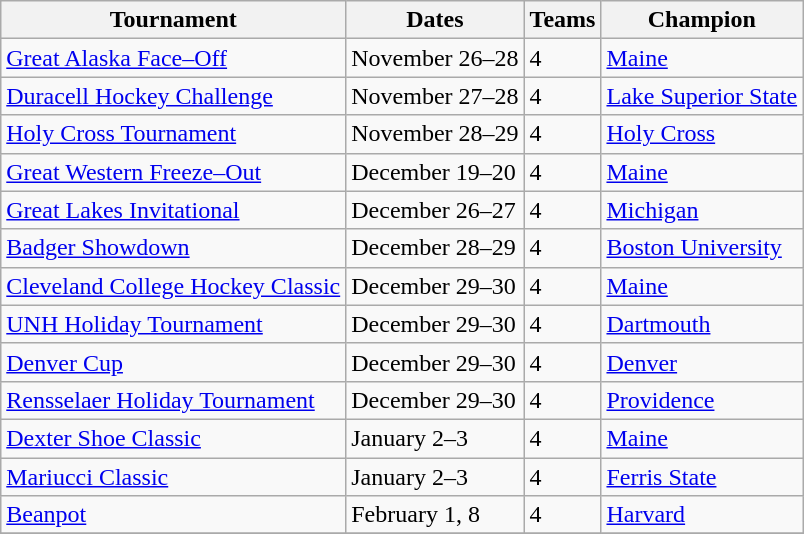<table class="wikitable">
<tr>
<th>Tournament</th>
<th>Dates</th>
<th>Teams</th>
<th>Champion</th>
</tr>
<tr>
<td><a href='#'>Great Alaska Face–Off</a></td>
<td>November 26–28</td>
<td>4</td>
<td><a href='#'>Maine</a></td>
</tr>
<tr>
<td><a href='#'>Duracell Hockey Challenge</a></td>
<td>November 27–28</td>
<td>4</td>
<td><a href='#'>Lake Superior State</a></td>
</tr>
<tr>
<td><a href='#'>Holy Cross Tournament</a></td>
<td>November 28–29</td>
<td>4</td>
<td><a href='#'>Holy Cross</a></td>
</tr>
<tr>
<td><a href='#'>Great Western Freeze–Out</a></td>
<td>December 19–20</td>
<td>4</td>
<td><a href='#'>Maine</a></td>
</tr>
<tr>
<td><a href='#'>Great Lakes Invitational</a></td>
<td>December 26–27</td>
<td>4</td>
<td><a href='#'>Michigan</a></td>
</tr>
<tr>
<td><a href='#'>Badger Showdown</a></td>
<td>December 28–29</td>
<td>4</td>
<td><a href='#'>Boston University</a></td>
</tr>
<tr>
<td><a href='#'>Cleveland College Hockey Classic</a></td>
<td>December 29–30</td>
<td>4</td>
<td><a href='#'>Maine</a></td>
</tr>
<tr>
<td><a href='#'>UNH Holiday Tournament</a></td>
<td>December 29–30</td>
<td>4</td>
<td><a href='#'>Dartmouth</a></td>
</tr>
<tr>
<td><a href='#'>Denver Cup</a></td>
<td>December 29–30</td>
<td>4</td>
<td><a href='#'>Denver</a></td>
</tr>
<tr>
<td><a href='#'>Rensselaer Holiday Tournament</a></td>
<td>December 29–30</td>
<td>4</td>
<td><a href='#'>Providence</a></td>
</tr>
<tr>
<td><a href='#'>Dexter Shoe Classic</a></td>
<td>January 2–3</td>
<td>4</td>
<td><a href='#'>Maine</a></td>
</tr>
<tr>
<td><a href='#'>Mariucci Classic</a></td>
<td>January 2–3</td>
<td>4</td>
<td><a href='#'>Ferris State</a></td>
</tr>
<tr>
<td><a href='#'>Beanpot</a></td>
<td>February 1, 8</td>
<td>4</td>
<td><a href='#'>Harvard</a></td>
</tr>
<tr>
</tr>
</table>
